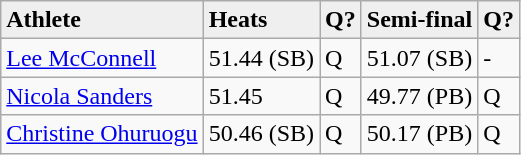<table class="wikitable">
<tr>
<td !align="center" bgcolor="efefef"><strong>Athlete</strong></td>
<td !align="center" bgcolor="efefef"><strong>Heats</strong></td>
<td !align="center" bgcolor="efefef"><strong>Q?</strong></td>
<td !align="center" bgcolor="efefef"><strong>Semi-final</strong></td>
<td !align="center" bgcolor="efefef"><strong>Q?</strong></td>
</tr>
<tr>
<td><a href='#'>Lee McConnell</a></td>
<td>51.44 (SB)</td>
<td>Q</td>
<td>51.07 (SB)</td>
<td>-</td>
</tr>
<tr>
<td><a href='#'>Nicola Sanders</a></td>
<td>51.45</td>
<td>Q</td>
<td>49.77 (PB)</td>
<td>Q</td>
</tr>
<tr>
<td><a href='#'>Christine Ohuruogu</a></td>
<td>50.46 (SB)</td>
<td>Q</td>
<td>50.17 (PB)</td>
<td>Q</td>
</tr>
</table>
